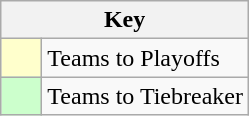<table class="wikitable" style="text-align: center;">
<tr>
<th colspan=2>Key</th>
</tr>
<tr>
<td style="background:#ffffcc; width:20px;"></td>
<td align=left>Teams to Playoffs</td>
</tr>
<tr>
<td style="background:#ccffcc; width:20px;"></td>
<td align=left>Teams to Tiebreaker</td>
</tr>
</table>
